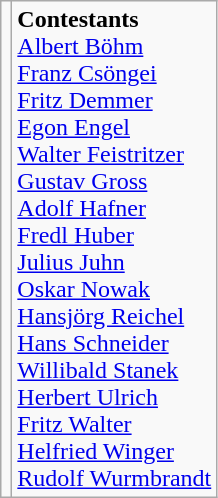<table class="wikitable" style="text-align:center">
<tr>
<td></td>
<td align=left><strong>Contestants</strong><br> <a href='#'>Albert Böhm</a> <br> <a href='#'>Franz Csöngei</a> <br> <a href='#'>Fritz Demmer</a> <br> <a href='#'>Egon Engel</a> <br> <a href='#'>Walter Feistritzer</a> <br> <a href='#'>Gustav Gross</a> <br> <a href='#'>Adolf Hafner</a> <br> <a href='#'>Fredl Huber</a> <br> <a href='#'>Julius Juhn</a> <br> <a href='#'>Oskar Nowak</a> <br> <a href='#'>Hansjörg Reichel</a> <br> <a href='#'>Hans Schneider</a> <br> <a href='#'>Willibald Stanek</a> <br> <a href='#'>Herbert Ulrich</a> <br> <a href='#'>Fritz Walter</a> <br> <a href='#'>Helfried Winger</a> <br> <a href='#'>Rudolf Wurmbrandt</a></td>
</tr>
</table>
